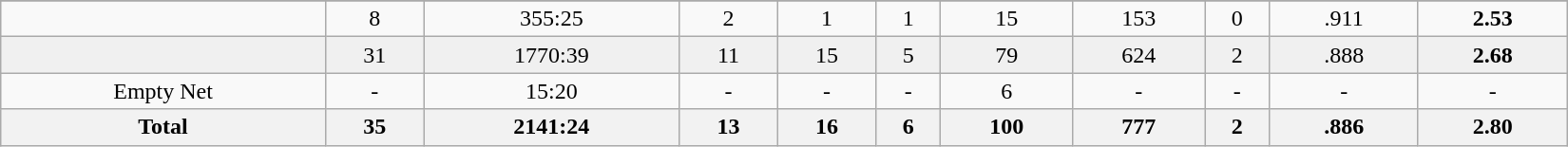<table class="wikitable sortable" width=1100>
<tr align="center">
</tr>
<tr align="center" bgcolor="">
<td></td>
<td>8</td>
<td>355:25</td>
<td>2</td>
<td>1</td>
<td>1</td>
<td>15</td>
<td>153</td>
<td>0</td>
<td>.911</td>
<td><strong>2.53</strong></td>
</tr>
<tr align="center" bgcolor="f0f0f0">
<td></td>
<td>31</td>
<td>1770:39</td>
<td>11</td>
<td>15</td>
<td>5</td>
<td>79</td>
<td>624</td>
<td>2</td>
<td>.888</td>
<td><strong>2.68</strong></td>
</tr>
<tr align="center" bgcolor="">
<td>Empty Net</td>
<td>-</td>
<td>15:20</td>
<td>-</td>
<td>-</td>
<td>-</td>
<td>6</td>
<td>-</td>
<td>-</td>
<td>-</td>
<td>-</td>
</tr>
<tr>
<th>Total</th>
<th>35</th>
<th>2141:24</th>
<th>13</th>
<th>16</th>
<th>6</th>
<th>100</th>
<th>777</th>
<th>2</th>
<th>.886</th>
<th>2.80</th>
</tr>
</table>
